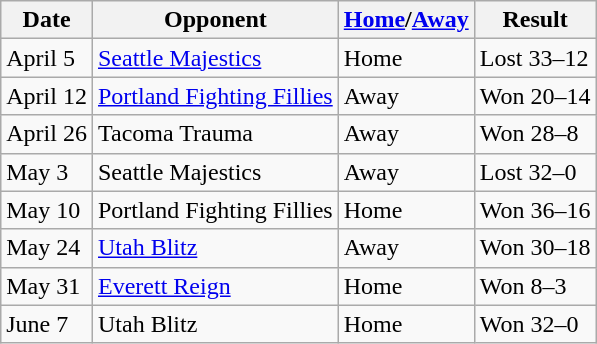<table class="wikitable">
<tr>
<th>Date</th>
<th>Opponent</th>
<th><a href='#'>Home</a>/<a href='#'>Away</a></th>
<th>Result</th>
</tr>
<tr>
<td>April 5</td>
<td><a href='#'>Seattle Majestics</a></td>
<td>Home</td>
<td>Lost 33–12</td>
</tr>
<tr>
<td>April 12</td>
<td><a href='#'>Portland Fighting Fillies</a></td>
<td>Away</td>
<td>Won 20–14</td>
</tr>
<tr>
<td>April 26</td>
<td>Tacoma Trauma</td>
<td>Away</td>
<td>Won 28–8</td>
</tr>
<tr>
<td>May 3</td>
<td>Seattle Majestics</td>
<td>Away</td>
<td>Lost 32–0</td>
</tr>
<tr>
<td>May 10</td>
<td>Portland Fighting Fillies</td>
<td>Home</td>
<td>Won 36–16</td>
</tr>
<tr>
<td>May 24</td>
<td><a href='#'>Utah Blitz</a></td>
<td>Away</td>
<td>Won 30–18</td>
</tr>
<tr>
<td>May 31</td>
<td><a href='#'>Everett Reign</a></td>
<td>Home</td>
<td>Won 8–3</td>
</tr>
<tr>
<td>June 7</td>
<td>Utah Blitz</td>
<td>Home</td>
<td>Won 32–0</td>
</tr>
</table>
